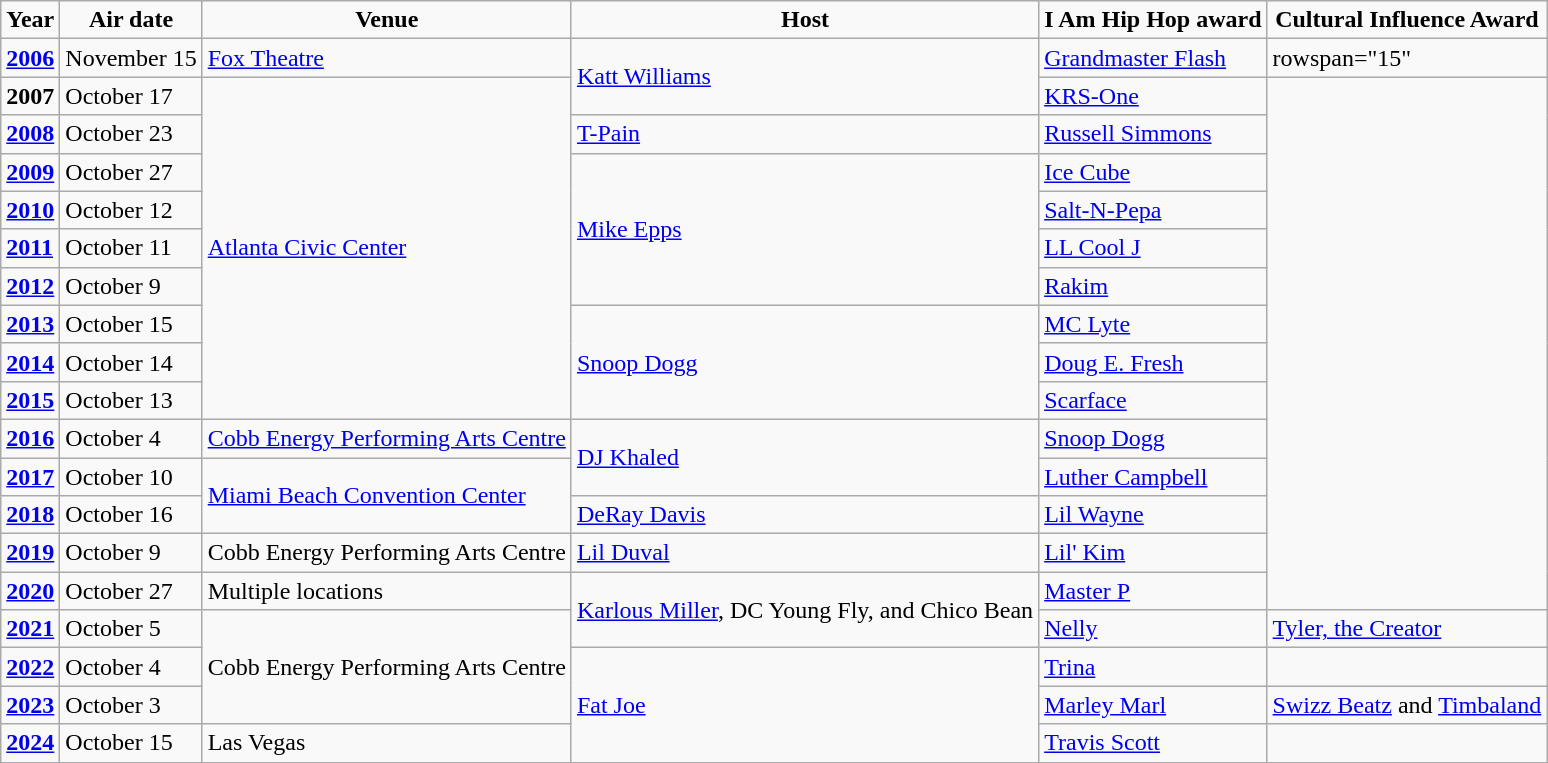<table class="wikitable">
<tr>
<td align="center"><strong>Year</strong></td>
<td align="center"><strong>Air date</strong></td>
<td align="center"><strong>Venue</strong></td>
<td align="center"><strong>Host</strong></td>
<td align="center"><strong>I Am Hip Hop award</strong></td>
<td align="center"><strong>Cultural Influence Award</strong></td>
</tr>
<tr>
<td><strong><a href='#'>2006</a></strong></td>
<td>November 15</td>
<td><a href='#'>Fox Theatre</a></td>
<td rowspan="2"><a href='#'>Katt Williams</a></td>
<td><a href='#'>Grandmaster Flash</a></td>
<td>rowspan="15" </td>
</tr>
<tr>
<td><strong>2007</strong></td>
<td>October 17</td>
<td rowspan="9"><a href='#'>Atlanta Civic Center</a></td>
<td><a href='#'>KRS-One</a></td>
</tr>
<tr>
<td><strong><a href='#'>2008</a></strong></td>
<td>October 23</td>
<td><a href='#'>T-Pain</a></td>
<td><a href='#'>Russell Simmons</a></td>
</tr>
<tr>
<td><strong><a href='#'>2009</a></strong></td>
<td>October 27</td>
<td rowspan="4"><a href='#'>Mike Epps</a></td>
<td><a href='#'>Ice Cube</a></td>
</tr>
<tr>
<td><strong><a href='#'>2010</a></strong></td>
<td>October 12</td>
<td><a href='#'>Salt-N-Pepa</a></td>
</tr>
<tr>
<td><strong><a href='#'>2011</a></strong></td>
<td>October 11</td>
<td><a href='#'>LL Cool J</a></td>
</tr>
<tr>
<td><strong><a href='#'>2012</a></strong></td>
<td>October 9</td>
<td><a href='#'>Rakim</a></td>
</tr>
<tr>
<td><strong><a href='#'>2013</a></strong></td>
<td>October 15</td>
<td rowspan="3"><a href='#'>Snoop Dogg</a></td>
<td><a href='#'>MC Lyte</a></td>
</tr>
<tr>
<td><strong><a href='#'>2014</a></strong></td>
<td>October 14</td>
<td><a href='#'>Doug E. Fresh</a></td>
</tr>
<tr>
<td><strong><a href='#'>2015</a></strong></td>
<td>October 13</td>
<td><a href='#'>Scarface</a></td>
</tr>
<tr>
<td><strong><a href='#'>2016</a></strong></td>
<td>October 4</td>
<td><a href='#'>Cobb Energy Performing Arts Centre</a></td>
<td rowspan="2"><a href='#'>DJ Khaled</a></td>
<td><a href='#'>Snoop Dogg</a></td>
</tr>
<tr>
<td><strong><a href='#'>2017</a></strong></td>
<td>October 10</td>
<td rowspan="2"><a href='#'>Miami Beach Convention Center</a></td>
<td><a href='#'>Luther Campbell</a></td>
</tr>
<tr>
<td><strong><a href='#'>2018</a></strong></td>
<td>October 16</td>
<td><a href='#'>DeRay Davis</a></td>
<td><a href='#'>Lil Wayne</a></td>
</tr>
<tr>
<td><strong><a href='#'>2019</a></strong></td>
<td>October 9</td>
<td>Cobb Energy Performing Arts Centre</td>
<td><a href='#'>Lil Duval</a></td>
<td><a href='#'>Lil' Kim</a></td>
</tr>
<tr>
<td><strong><a href='#'>2020</a></strong></td>
<td>October 27</td>
<td>Multiple locations</td>
<td rowspan="2"><a href='#'>Karlous Miller</a>, DC Young Fly, and Chico Bean</td>
<td><a href='#'>Master P</a></td>
</tr>
<tr>
<td><strong><a href='#'>2021</a></strong></td>
<td>October 5</td>
<td rowspan="3">Cobb Energy Performing Arts Centre</td>
<td><a href='#'>Nelly</a></td>
<td><a href='#'>Tyler, the Creator</a></td>
</tr>
<tr>
<td><strong><a href='#'>2022</a></strong></td>
<td>October 4</td>
<td rowspan="3"><a href='#'>Fat Joe</a></td>
<td><a href='#'>Trina</a></td>
<td></td>
</tr>
<tr>
<td><strong><a href='#'>2023</a></strong></td>
<td>October 3</td>
<td><a href='#'>Marley Marl</a></td>
<td><a href='#'>Swizz Beatz</a> and <a href='#'>Timbaland</a></td>
</tr>
<tr>
<td><strong><a href='#'>2024</a></strong></td>
<td>October 15</td>
<td>Las Vegas</td>
<td><a href='#'>Travis Scott</a></td>
<td></td>
</tr>
</table>
